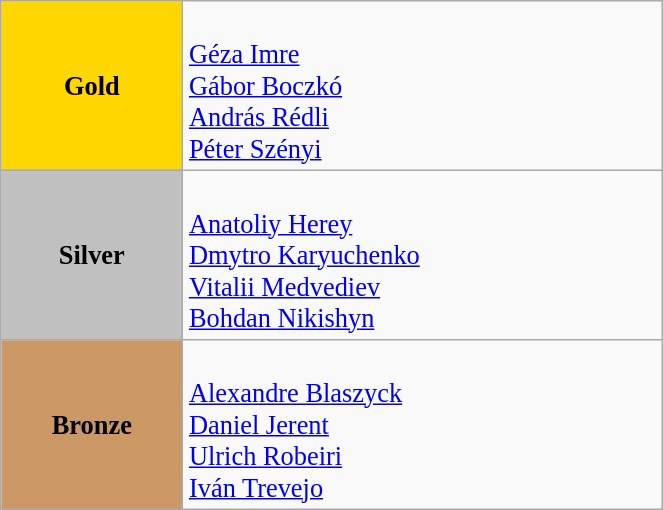<table class="wikitable" style=" text-align:center; font-size:110%;" width="35%">
<tr>
<td bgcolor="gold"><strong>Gold</strong></td>
<td align=left><br><a href='#'>Géza Imre</a><br><a href='#'>Gábor Boczkó</a><br><a href='#'>András Rédli</a><br><a href='#'>Péter Szényi</a></td>
</tr>
<tr>
<td bgcolor="silver"><strong>Silver</strong></td>
<td align=left><br><a href='#'>Anatoliy Herey</a><br><a href='#'>Dmytro Karyuchenko</a><br><a href='#'>Vitalii Medvediev</a><br><a href='#'>Bohdan Nikishyn</a></td>
</tr>
<tr>
<td bgcolor="#cc9966"><strong>Bronze</strong></td>
<td align=left><br><a href='#'>Alexandre Blaszyck</a><br><a href='#'>Daniel Jerent</a><br><a href='#'>Ulrich Robeiri</a><br><a href='#'>Iván Trevejo</a></td>
</tr>
</table>
